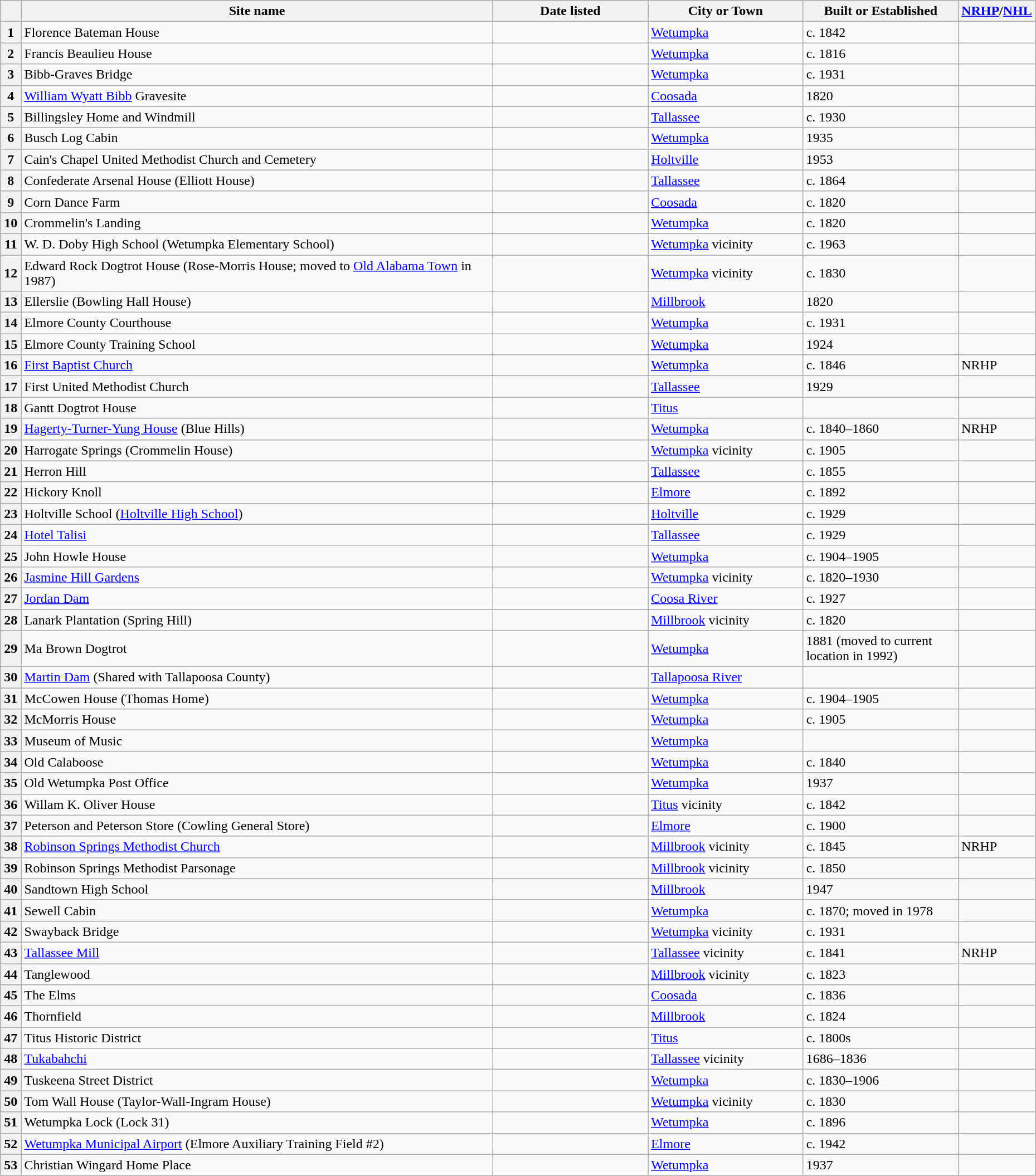<table class="wikitable" style="width:98%">
<tr>
<th width = 2%  ></th>
<th><strong>Site name</strong></th>
<th width = 15% ><strong>Date listed</strong></th>
<th width = 15% ><strong>City or Town</strong></th>
<th width = 15% ><strong>Built or Established</strong></th>
<th width = 5%  ><strong><a href='#'>NRHP</a>/<a href='#'>NHL</a></strong></th>
</tr>
<tr ->
<th>1</th>
<td>Florence Bateman House</td>
<td></td>
<td><a href='#'>Wetumpka</a></td>
<td>c. 1842</td>
<td></td>
</tr>
<tr ->
<th>2</th>
<td>Francis Beaulieu House</td>
<td></td>
<td><a href='#'>Wetumpka</a></td>
<td>c. 1816</td>
<td></td>
</tr>
<tr ->
<th>3</th>
<td>Bibb-Graves Bridge</td>
<td></td>
<td><a href='#'>Wetumpka</a></td>
<td>c. 1931</td>
<td></td>
</tr>
<tr ->
<th>4</th>
<td><a href='#'>William Wyatt Bibb</a> Gravesite</td>
<td></td>
<td><a href='#'>Coosada</a></td>
<td>1820</td>
<td></td>
</tr>
<tr ->
<th>5</th>
<td>Billingsley Home and Windmill</td>
<td></td>
<td><a href='#'>Tallassee</a></td>
<td>c. 1930</td>
<td></td>
</tr>
<tr ->
<th>6</th>
<td>Busch Log Cabin</td>
<td></td>
<td><a href='#'>Wetumpka</a></td>
<td>1935</td>
<td></td>
</tr>
<tr ->
<th>7</th>
<td>Cain's Chapel United Methodist Church and Cemetery</td>
<td></td>
<td><a href='#'>Holtville</a></td>
<td>1953</td>
<td></td>
</tr>
<tr ->
<th>8</th>
<td>Confederate Arsenal House (Elliott House)</td>
<td></td>
<td><a href='#'>Tallassee</a></td>
<td>c. 1864</td>
<td></td>
</tr>
<tr ->
<th>9</th>
<td>Corn Dance Farm</td>
<td></td>
<td><a href='#'>Coosada</a></td>
<td>c. 1820</td>
<td></td>
</tr>
<tr ->
<th>10</th>
<td>Crommelin's Landing</td>
<td></td>
<td><a href='#'>Wetumpka</a></td>
<td>c. 1820</td>
<td></td>
</tr>
<tr ->
<th>11</th>
<td>W. D. Doby High School (Wetumpka Elementary School)</td>
<td></td>
<td><a href='#'>Wetumpka</a> vicinity</td>
<td>c. 1963</td>
<td></td>
</tr>
<tr ->
<th>12</th>
<td>Edward Rock Dogtrot House (Rose-Morris House; moved to <a href='#'>Old Alabama Town</a> in 1987)</td>
<td></td>
<td><a href='#'>Wetumpka</a> vicinity</td>
<td>c. 1830</td>
<td></td>
</tr>
<tr ->
<th>13</th>
<td>Ellerslie (Bowling Hall House)</td>
<td></td>
<td><a href='#'>Millbrook</a></td>
<td>1820</td>
<td></td>
</tr>
<tr ->
<th>14</th>
<td>Elmore County Courthouse</td>
<td></td>
<td><a href='#'>Wetumpka</a></td>
<td>c. 1931</td>
<td></td>
</tr>
<tr ->
<th>15</th>
<td>Elmore County Training School</td>
<td></td>
<td><a href='#'>Wetumpka</a></td>
<td>1924</td>
<td></td>
</tr>
<tr ->
<th>16</th>
<td><a href='#'>First Baptist Church</a></td>
<td></td>
<td><a href='#'>Wetumpka</a></td>
<td>c. 1846</td>
<td>NRHP</td>
</tr>
<tr ->
<th>17</th>
<td>First United Methodist Church</td>
<td></td>
<td><a href='#'>Tallassee</a></td>
<td>1929</td>
<td></td>
</tr>
<tr ->
<th>18</th>
<td>Gantt Dogtrot House</td>
<td></td>
<td><a href='#'>Titus</a></td>
<td></td>
<td></td>
</tr>
<tr ->
<th>19</th>
<td><a href='#'>Hagerty-Turner-Yung House</a> (Blue Hills)</td>
<td></td>
<td><a href='#'>Wetumpka</a></td>
<td>c. 1840–1860</td>
<td>NRHP</td>
</tr>
<tr ->
<th>20</th>
<td>Harrogate Springs (Crommelin House)</td>
<td></td>
<td><a href='#'>Wetumpka</a> vicinity</td>
<td>c. 1905</td>
<td></td>
</tr>
<tr ->
<th>21</th>
<td>Herron Hill</td>
<td></td>
<td><a href='#'>Tallassee</a></td>
<td>c. 1855</td>
<td></td>
</tr>
<tr ->
<th>22</th>
<td>Hickory Knoll</td>
<td></td>
<td><a href='#'>Elmore</a></td>
<td>c. 1892</td>
<td></td>
</tr>
<tr ->
<th>23</th>
<td>Holtville School (<a href='#'>Holtville High School</a>)</td>
<td></td>
<td><a href='#'>Holtville</a></td>
<td>c. 1929</td>
<td></td>
</tr>
<tr ->
<th>24</th>
<td><a href='#'>Hotel Talisi</a></td>
<td></td>
<td><a href='#'>Tallassee</a></td>
<td>c. 1929</td>
<td></td>
</tr>
<tr ->
<th>25</th>
<td>John Howle House</td>
<td></td>
<td><a href='#'>Wetumpka</a></td>
<td>c. 1904–1905</td>
<td></td>
</tr>
<tr ->
<th>26</th>
<td><a href='#'>Jasmine Hill Gardens</a></td>
<td></td>
<td><a href='#'>Wetumpka</a> vicinity</td>
<td>c. 1820–1930</td>
<td></td>
</tr>
<tr ->
<th>27</th>
<td><a href='#'>Jordan Dam</a></td>
<td></td>
<td><a href='#'>Coosa River</a></td>
<td>c. 1927</td>
<td></td>
</tr>
<tr ->
<th>28</th>
<td>Lanark Plantation (Spring Hill)</td>
<td></td>
<td><a href='#'>Millbrook</a> vicinity</td>
<td>c. 1820</td>
<td></td>
</tr>
<tr ->
<th>29</th>
<td>Ma Brown Dogtrot</td>
<td></td>
<td><a href='#'>Wetumpka</a></td>
<td>1881 (moved to current location in 1992)</td>
<td></td>
</tr>
<tr ->
<th>30</th>
<td><a href='#'>Martin Dam</a> (Shared with Tallapoosa County)</td>
<td></td>
<td><a href='#'>Tallapoosa River</a></td>
<td></td>
<td></td>
</tr>
<tr ->
<th>31</th>
<td>McCowen House (Thomas Home)</td>
<td></td>
<td><a href='#'>Wetumpka</a></td>
<td>c. 1904–1905</td>
<td></td>
</tr>
<tr ->
<th>32</th>
<td>McMorris House</td>
<td></td>
<td><a href='#'>Wetumpka</a></td>
<td>c. 1905</td>
<td></td>
</tr>
<tr ->
<th>33</th>
<td>Museum of Music</td>
<td></td>
<td><a href='#'>Wetumpka</a></td>
<td></td>
<td></td>
</tr>
<tr ->
<th>34</th>
<td>Old Calaboose</td>
<td></td>
<td><a href='#'>Wetumpka</a></td>
<td>c. 1840</td>
<td></td>
</tr>
<tr ->
<th>35</th>
<td>Old Wetumpka Post Office</td>
<td></td>
<td><a href='#'>Wetumpka</a></td>
<td>1937</td>
<td></td>
</tr>
<tr ->
<th>36</th>
<td>Willam K. Oliver House</td>
<td></td>
<td><a href='#'>Titus</a> vicinity</td>
<td>c. 1842</td>
<td></td>
</tr>
<tr ->
<th>37</th>
<td>Peterson and Peterson Store (Cowling General Store)</td>
<td></td>
<td><a href='#'>Elmore</a></td>
<td>c. 1900</td>
<td></td>
</tr>
<tr ->
<th>38</th>
<td><a href='#'>Robinson Springs Methodist Church</a></td>
<td></td>
<td><a href='#'>Millbrook</a> vicinity</td>
<td>c. 1845</td>
<td>NRHP</td>
</tr>
<tr ->
<th>39</th>
<td>Robinson Springs Methodist Parsonage</td>
<td></td>
<td><a href='#'>Millbrook</a> vicinity</td>
<td>c. 1850</td>
<td></td>
</tr>
<tr ->
<th>40</th>
<td>Sandtown High School</td>
<td></td>
<td><a href='#'>Millbrook</a></td>
<td>1947</td>
<td></td>
</tr>
<tr ->
<th>41</th>
<td>Sewell Cabin</td>
<td></td>
<td><a href='#'>Wetumpka</a></td>
<td>c. 1870; moved in 1978</td>
<td></td>
</tr>
<tr ->
<th>42</th>
<td>Swayback Bridge</td>
<td></td>
<td><a href='#'>Wetumpka</a> vicinity</td>
<td>c. 1931</td>
<td></td>
</tr>
<tr ->
<th>43</th>
<td><a href='#'>Tallassee Mill</a></td>
<td></td>
<td><a href='#'>Tallassee</a> vicinity</td>
<td>c. 1841</td>
<td>NRHP</td>
</tr>
<tr ->
<th>44</th>
<td>Tanglewood</td>
<td></td>
<td><a href='#'>Millbrook</a> vicinity</td>
<td>c. 1823</td>
<td></td>
</tr>
<tr ->
<th>45</th>
<td>The Elms</td>
<td></td>
<td><a href='#'>Coosada</a></td>
<td>c. 1836</td>
<td></td>
</tr>
<tr ->
<th>46</th>
<td>Thornfield</td>
<td></td>
<td><a href='#'>Millbrook</a></td>
<td>c. 1824</td>
<td></td>
</tr>
<tr ->
<th>47</th>
<td>Titus Historic District</td>
<td></td>
<td><a href='#'>Titus</a></td>
<td>c. 1800s</td>
<td></td>
</tr>
<tr ->
<th>48</th>
<td><a href='#'>Tukabahchi</a></td>
<td></td>
<td><a href='#'>Tallassee</a> vicinity</td>
<td>1686–1836</td>
<td></td>
</tr>
<tr ->
<th>49</th>
<td>Tuskeena Street District</td>
<td></td>
<td><a href='#'>Wetumpka</a></td>
<td>c. 1830–1906</td>
<td></td>
</tr>
<tr ->
<th>50</th>
<td>Tom Wall House (Taylor-Wall-Ingram House)</td>
<td></td>
<td><a href='#'>Wetumpka</a> vicinity</td>
<td>c. 1830</td>
<td></td>
</tr>
<tr ->
<th>51</th>
<td>Wetumpka Lock (Lock 31)</td>
<td></td>
<td><a href='#'>Wetumpka</a></td>
<td>c. 1896</td>
<td></td>
</tr>
<tr ->
<th>52</th>
<td><a href='#'>Wetumpka Municipal Airport</a> (Elmore Auxiliary Training Field #2)</td>
<td></td>
<td><a href='#'>Elmore</a></td>
<td>c. 1942</td>
<td></td>
</tr>
<tr ->
<th>53</th>
<td>Christian Wingard Home Place</td>
<td></td>
<td><a href='#'>Wetumpka</a></td>
<td>1937</td>
<td></td>
</tr>
</table>
